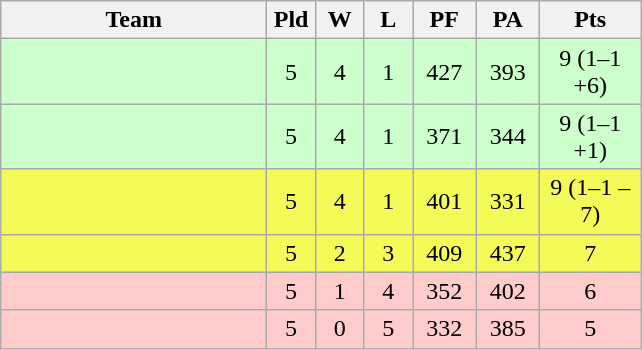<table class="wikitable" style="text-align:center;">
<tr>
<th width=170>Team</th>
<th width=25>Pld</th>
<th width=25>W</th>
<th width=25>L</th>
<th width=35>PF</th>
<th width=35>PA</th>
<th width=60>Pts</th>
</tr>
<tr bgcolor=#ccffcc>
<td align="left"></td>
<td>5</td>
<td>4</td>
<td>1</td>
<td>427</td>
<td>393</td>
<td>9 (1–1 +6)</td>
</tr>
<tr bgcolor=#ccffcc>
<td align="left"></td>
<td>5</td>
<td>4</td>
<td>1</td>
<td>371</td>
<td>344</td>
<td>9 (1–1 +1)</td>
</tr>
<tr bgcolor=#F4FA58>
<td align="left"></td>
<td>5</td>
<td>4</td>
<td>1</td>
<td>401</td>
<td>331</td>
<td>9 (1–1 –7)</td>
</tr>
<tr bgcolor=#F4FA58>
<td align="left"></td>
<td>5</td>
<td>2</td>
<td>3</td>
<td>409</td>
<td>437</td>
<td>7</td>
</tr>
<tr bgcolor=#ffcccc>
<td align="left"></td>
<td>5</td>
<td>1</td>
<td>4</td>
<td>352</td>
<td>402</td>
<td>6</td>
</tr>
<tr bgcolor=#ffcccc>
<td align="left"></td>
<td>5</td>
<td>0</td>
<td>5</td>
<td>332</td>
<td>385</td>
<td>5</td>
</tr>
</table>
